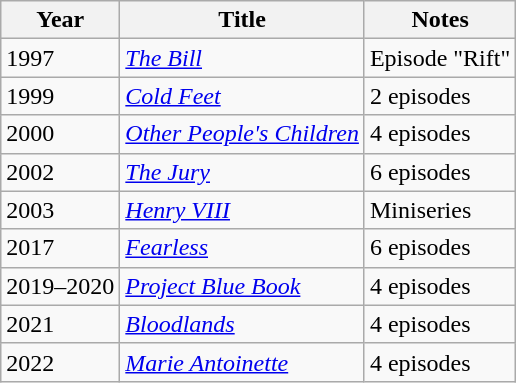<table class="wikitable">
<tr>
<th>Year</th>
<th>Title</th>
<th>Notes</th>
</tr>
<tr>
<td>1997</td>
<td><em><a href='#'>The Bill</a></em></td>
<td>Episode "Rift"</td>
</tr>
<tr>
<td>1999</td>
<td><em><a href='#'>Cold Feet</a></em></td>
<td>2 episodes</td>
</tr>
<tr>
<td>2000</td>
<td><em><a href='#'>Other People's Children</a></em></td>
<td>4 episodes</td>
</tr>
<tr>
<td>2002</td>
<td><em><a href='#'>The Jury</a></em></td>
<td>6 episodes</td>
</tr>
<tr>
<td>2003</td>
<td><em><a href='#'>Henry VIII</a></em></td>
<td>Miniseries</td>
</tr>
<tr>
<td>2017</td>
<td><em><a href='#'>Fearless</a></em></td>
<td>6 episodes</td>
</tr>
<tr>
<td>2019–2020</td>
<td><em><a href='#'>Project Blue Book</a></em></td>
<td>4 episodes</td>
</tr>
<tr>
<td>2021</td>
<td><em><a href='#'>Bloodlands</a></em></td>
<td>4 episodes</td>
</tr>
<tr>
<td>2022</td>
<td><em><a href='#'>Marie Antoinette</a></em></td>
<td>4 episodes</td>
</tr>
</table>
